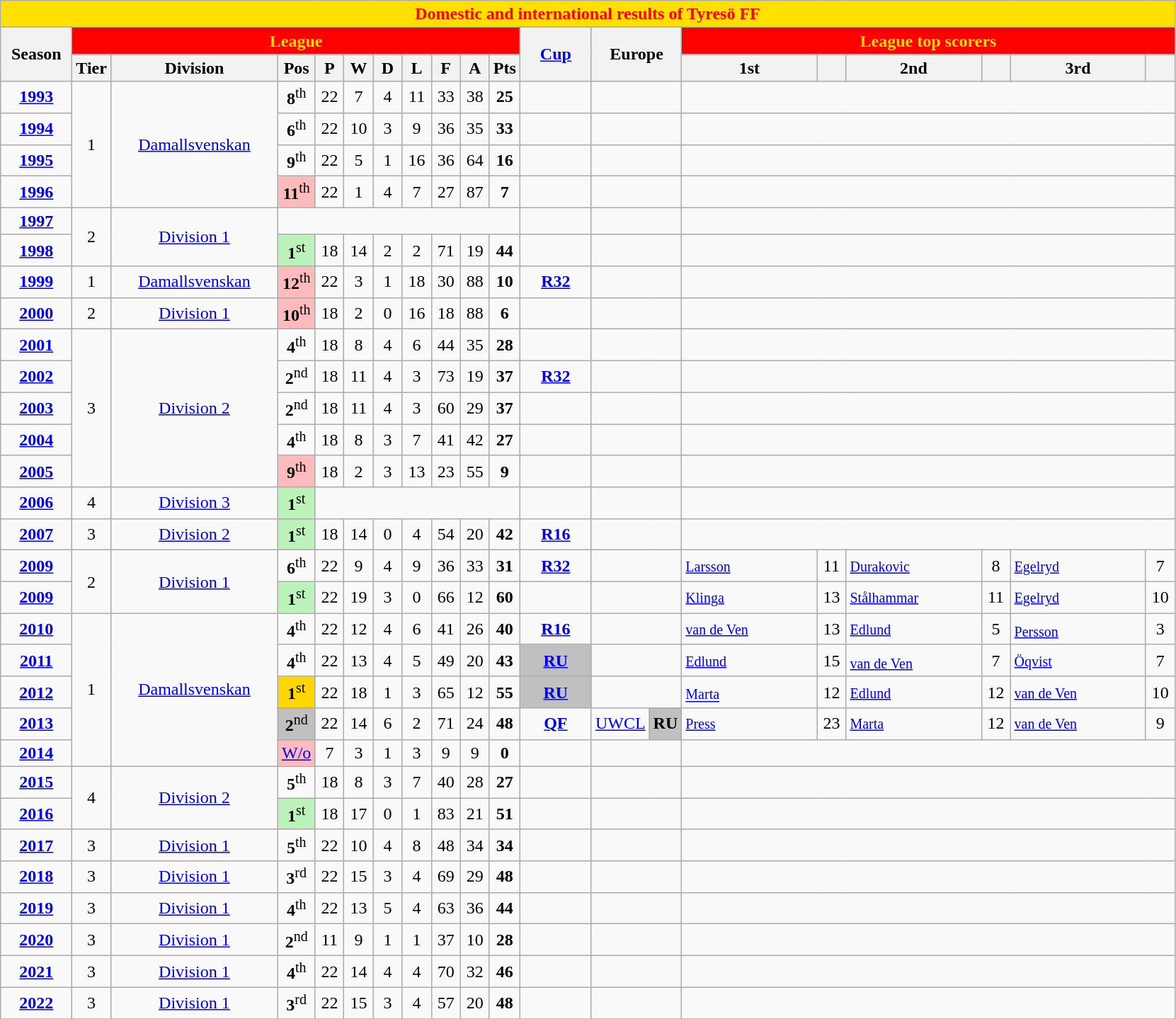<table class="wikitable" style="text-align: center;">
<tr>
<th style="color:#FF0000; background:#FFE000;" colspan=20>Domestic and international results of Tyresö FF</th>
</tr>
<tr>
<th rowspan=2 width="60"align=center>Season</th>
<th colspan="10" style="color:#FFE000; background:#FF0000;">League</th>
<th rowspan=2 width="60"align=center><a href='#'>Cup</a></th>
<th rowspan=2 colspan=2>Europe</th>
<th colspan=6 style="color:#FFE000; background:#FF0000;">League top scorers</th>
</tr>
<tr>
<th width="20px">Tier</th>
<th width=150px>Division</th>
<th width=20px>Pos</th>
<th width=20px>P</th>
<th width=20px>W</th>
<th width=20px>D</th>
<th width=20px>L</th>
<th width=20px>F</th>
<th width=20px>A</th>
<th width=20px>Pts</th>
<th width=120px>1st</th>
<th width=20px></th>
<th width=120px>2nd</th>
<th width=20px></th>
<th width=120px>3rd</th>
<th width=20px></th>
</tr>
<tr>
<td><strong><a href='#'>1993</a></strong></td>
<td rowspan=4>1</td>
<td rowspan=4><a href='#'>Damallsvenskan</a></td>
<td><strong>8</strong><sup>th</sup></td>
<td>22</td>
<td>7</td>
<td>4</td>
<td>11</td>
<td>33</td>
<td>38</td>
<td><strong>25</strong></td>
<td></td>
<td colspan=2></td>
<td colspan=6></td>
</tr>
<tr>
<td><strong><a href='#'>1994</a></strong></td>
<td><strong>6</strong><sup>th</sup></td>
<td>22</td>
<td>10</td>
<td>3</td>
<td>9</td>
<td>36</td>
<td>35</td>
<td><strong>33</strong></td>
<td></td>
<td colspan=2></td>
<td colspan=6></td>
</tr>
<tr>
<td><strong><a href='#'>1995</a></strong></td>
<td><strong>9</strong><sup>th</sup></td>
<td>22</td>
<td>5</td>
<td>1</td>
<td>16</td>
<td>36</td>
<td>64</td>
<td><strong>16</strong></td>
<td></td>
<td colspan=2></td>
<td colspan=6></td>
</tr>
<tr>
<td><strong><a href='#'>1996</a></strong></td>
<td bgcolor=#FFBBBB><strong>11</strong><sup>th</sup></td>
<td>22</td>
<td>1</td>
<td>4</td>
<td>7</td>
<td>27</td>
<td>87</td>
<td><strong>7</strong></td>
<td></td>
<td colspan=2></td>
<td colspan=6></td>
</tr>
<tr>
<td><strong><a href='#'>1997</a></strong></td>
<td rowspan=2>2</td>
<td rowspan=2><a href='#'>Division 1</a></td>
<td colspan=8></td>
<td></td>
<td colspan=2></td>
<td colspan=6></td>
</tr>
<tr>
<td><strong><a href='#'>1998</a></strong></td>
<td bgcolor=#BBF3BB><strong>1</strong><sup>st</sup></td>
<td>18</td>
<td>14</td>
<td>2</td>
<td>2</td>
<td>71</td>
<td>19</td>
<td><strong>44</strong></td>
<td></td>
<td colspan=2></td>
<td colspan=6></td>
</tr>
<tr>
<td><strong><a href='#'>1999</a></strong></td>
<td>1</td>
<td><a href='#'>Damallsvenskan</a></td>
<td bgcolor=#FFBBBB><strong>12</strong><sup>th</sup></td>
<td>22</td>
<td>3</td>
<td>1</td>
<td>18</td>
<td>30</td>
<td>88</td>
<td><strong>10</strong></td>
<td><strong><a href='#'>R32</a></strong></td>
<td colspan=2></td>
<td colspan=6></td>
</tr>
<tr>
<td><strong><a href='#'>2000</a></strong></td>
<td>2</td>
<td><a href='#'>Division 1</a></td>
<td bgcolor=#FFBBBB><strong>10</strong><sup>th</sup></td>
<td>18</td>
<td>2</td>
<td>0</td>
<td>16</td>
<td>18</td>
<td>88</td>
<td><strong>6</strong></td>
<td></td>
<td colspan=2></td>
<td colspan=6></td>
</tr>
<tr>
<td><strong><a href='#'>2001</a></strong></td>
<td rowspan=5>3</td>
<td rowspan=5><a href='#'>Division 2</a></td>
<td><strong>4</strong><sup>th</sup></td>
<td>18</td>
<td>8</td>
<td>4</td>
<td>6</td>
<td>44</td>
<td>35</td>
<td><strong>28</strong></td>
<td></td>
<td colspan=2></td>
<td colspan=6></td>
</tr>
<tr>
<td><strong><a href='#'>2002</a></strong></td>
<td><strong>2</strong><sup>nd</sup></td>
<td>18</td>
<td>11</td>
<td>4</td>
<td>3</td>
<td>73</td>
<td>19</td>
<td><strong>37</strong></td>
<td><strong><a href='#'>R32</a></strong></td>
<td colspan=2></td>
<td colspan=6></td>
</tr>
<tr>
<td><strong><a href='#'>2003</a></strong></td>
<td><strong>2</strong><sup>nd</sup></td>
<td>18</td>
<td>11</td>
<td>4</td>
<td>3</td>
<td>60</td>
<td>29</td>
<td><strong>37</strong></td>
<td></td>
<td colspan=2></td>
<td colspan=6></td>
</tr>
<tr>
<td><strong><a href='#'>2004</a></strong></td>
<td><strong>4</strong><sup>th</sup></td>
<td>18</td>
<td>8</td>
<td>3</td>
<td>7</td>
<td>41</td>
<td>42</td>
<td><strong>27</strong></td>
<td></td>
<td colspan=2></td>
<td colspan=6></td>
</tr>
<tr>
<td><strong><a href='#'>2005</a></strong></td>
<td bgcolor=#FFBBBB><strong>9</strong><sup>th</sup></td>
<td>18</td>
<td>2</td>
<td>3</td>
<td>13</td>
<td>23</td>
<td>55</td>
<td><strong>9</strong></td>
<td></td>
<td colspan=2></td>
<td colspan=6></td>
</tr>
<tr>
<td><strong><a href='#'>2006</a></strong></td>
<td>4</td>
<td><a href='#'>Division 3</a></td>
<td bgcolor=#bbf3bb><strong>1</strong><sup>st</sup></td>
<td colspan=7></td>
<td></td>
<td colspan=2></td>
<td colspan=6></td>
</tr>
<tr>
<td><strong><a href='#'>2007</a></strong></td>
<td>3</td>
<td><a href='#'>Division 2</a></td>
<td bgcolor=#bbf3bb><strong>1</strong><sup>st</sup></td>
<td>18</td>
<td>14</td>
<td>0</td>
<td>4</td>
<td>54</td>
<td>20</td>
<td><strong>42</strong></td>
<td><strong><a href='#'>R16</a></strong></td>
<td colspan=2></td>
<td colspan=6></td>
</tr>
<tr>
<td><strong><a href='#'>2009</a></strong></td>
<td rowspan=2>2</td>
<td rowspan=2><a href='#'>Division 1</a></td>
<td><strong>6</strong><sup>th</sup></td>
<td>22</td>
<td>9</td>
<td>4</td>
<td>9</td>
<td>36</td>
<td>33</td>
<td><strong>31</strong></td>
<td><strong><a href='#'>R32</a></strong></td>
<td colspan=2></td>
<td align=left> <small><a href='#'>Larsson</a></small></td>
<td>11</td>
<td align=left> <small><a href='#'>Durakovic</a></small></td>
<td>8</td>
<td align=left> <small><a href='#'>Egelryd</a></small></td>
<td>7</td>
</tr>
<tr>
<td><strong><a href='#'>2009</a></strong></td>
<td bgcolor=#bbf3bb><strong>1</strong><sup>st</sup></td>
<td>22</td>
<td>19</td>
<td>3</td>
<td>0</td>
<td>66</td>
<td>12</td>
<td><strong>60</strong></td>
<td></td>
<td colspan=2></td>
<td align=left> <small><a href='#'>Klinga</a></small></td>
<td>13</td>
<td align=left> <small><a href='#'>Stålhammar</a></small></td>
<td>11</td>
<td align=left> <small><a href='#'>Egelryd</a></small></td>
<td>10</td>
</tr>
<tr>
<td><strong><a href='#'>2010</a></strong></td>
<td rowspan=5>1</td>
<td rowspan=5><a href='#'>Damallsvenskan</a></td>
<td><strong>4</strong><sup>th</sup></td>
<td>22</td>
<td>12</td>
<td>4</td>
<td>6</td>
<td>41</td>
<td>26</td>
<td><strong>40</strong></td>
<td><strong><a href='#'>R16</a></strong></td>
<td colspan=2></td>
<td align=left> <small><a href='#'>van de Ven</a></small></td>
<td>13</td>
<td align=left> <small><a href='#'>Edlund</a></small></td>
<td>5</td>
<td align=left> <small><a href='#'>Persson</a></small> <sup></sup></td>
<td>3</td>
</tr>
<tr>
<td><strong><a href='#'>2011</a></strong></td>
<td><strong>4</strong><sup>th</sup></td>
<td>22</td>
<td>13</td>
<td>4</td>
<td>5</td>
<td>49</td>
<td>20</td>
<td><strong>43</strong></td>
<td bgcolor=silver><strong><a href='#'>RU</a></strong></td>
<td colspan=2></td>
<td align=left> <small><a href='#'>Edlund</a></small></td>
<td>15</td>
<td align=left> <small><a href='#'>van de Ven</a></small> <sup></sup></td>
<td>7</td>
<td align=left> <small><a href='#'>Öqvist</a></small></td>
<td>7</td>
</tr>
<tr>
<td><strong><a href='#'>2012</a></strong></td>
<td bgcolor=gold><strong>1</strong><sup>st</sup></td>
<td>22</td>
<td>18</td>
<td>1</td>
<td>3</td>
<td>65</td>
<td>12</td>
<td><strong>55</strong></td>
<td bgcolor=silver><strong><a href='#'>RU</a></strong></td>
<td colspan=2></td>
<td align=left> <small><a href='#'>Marta</a></small> <sup></sup></td>
<td>12</td>
<td align=left> <small><a href='#'>Edlund</a></small></td>
<td>12</td>
<td align=left> <small><a href='#'>van de Ven</a></small></td>
<td>10</td>
</tr>
<tr>
<td><strong><a href='#'>2013</a></strong></td>
<td bgcolor=silver><strong>2</strong><sup>nd</sup></td>
<td>22</td>
<td>14</td>
<td>6</td>
<td>2</td>
<td>71</td>
<td>24</td>
<td><strong>48</strong></td>
<td><strong><a href='#'>QF</a></strong></td>
<td><a href='#'>UWCL</a></td>
<td bgcolor=silver><strong>RU</strong></td>
<td align=left> <small><a href='#'>Press</a></small></td>
<td>23</td>
<td align=left> <small><a href='#'>Marta</a></small></td>
<td>12</td>
<td align=left> <small><a href='#'>van de Ven</a></small></td>
<td>9</td>
</tr>
<tr>
<td><strong><a href='#'>2014</a></strong></td>
<td bgcolor=#ffbbbb><a href='#'>W/o</a></td>
<td>7</td>
<td>3</td>
<td>1</td>
<td>3</td>
<td>9</td>
<td>9</td>
<td><strong>0</strong></td>
<td></td>
<td colspan=2></td>
<td colspan=6></td>
</tr>
<tr>
<td><strong><a href='#'>2015</a></strong></td>
<td rowspan=2>4</td>
<td rowspan=2><a href='#'>Division 2</a></td>
<td><strong>5</strong><sup>th</sup></td>
<td>18</td>
<td>8</td>
<td>3</td>
<td>7</td>
<td>40</td>
<td>28</td>
<td><strong>27</strong></td>
<td></td>
<td colspan=2></td>
<td colspan=6></td>
</tr>
<tr>
<td><strong><a href='#'>2016</a></strong></td>
<td bgcolor=#bbf3bb><strong>1</strong><sup>st</sup></td>
<td>18</td>
<td>17</td>
<td>0</td>
<td>1</td>
<td>83</td>
<td>21</td>
<td><strong>51</strong></td>
<td></td>
<td colspan=2></td>
<td colspan=6></td>
</tr>
<tr>
<td><strong><a href='#'>2017</a></strong></td>
<td>3</td>
<td><a href='#'>Division 1</a></td>
<td><strong>5</strong><sup>th</sup></td>
<td>22</td>
<td>10</td>
<td>4</td>
<td>8</td>
<td>48</td>
<td>34</td>
<td><strong>34</strong></td>
<td></td>
<td colspan=2></td>
<td colspan=6></td>
</tr>
<tr>
<td><strong><a href='#'>2018</a></strong></td>
<td>3</td>
<td><a href='#'>Division 1</a></td>
<td><strong>3</strong><sup>rd</sup></td>
<td>22</td>
<td>15</td>
<td>3</td>
<td>4</td>
<td>69</td>
<td>29</td>
<td><strong>48</strong></td>
<td></td>
<td colspan=2></td>
<td colspan=6></td>
</tr>
<tr>
<td><strong><a href='#'>2019</a></strong></td>
<td>3</td>
<td><a href='#'>Division 1</a></td>
<td><strong>4</strong><sup>th</sup></td>
<td>22</td>
<td>13</td>
<td>5</td>
<td>4</td>
<td>63</td>
<td>36</td>
<td><strong>44</strong></td>
<td></td>
<td colspan=2></td>
<td colspan=6></td>
</tr>
<tr>
<td><strong><a href='#'>2020</a></strong></td>
<td>3</td>
<td><a href='#'>Division 1</a></td>
<td><strong>2</strong><sup>nd</sup></td>
<td>11</td>
<td>9</td>
<td>1</td>
<td>1</td>
<td>37</td>
<td>10</td>
<td><strong>28</strong></td>
<td></td>
<td colspan=2></td>
<td colspan=6></td>
</tr>
<tr>
<td><strong><a href='#'>2021</a></strong></td>
<td>3</td>
<td><a href='#'>Division 1</a></td>
<td><strong>4</strong><sup>th</sup></td>
<td>22</td>
<td>14</td>
<td>4</td>
<td>4</td>
<td>70</td>
<td>32</td>
<td><strong>46</strong></td>
<td></td>
<td colspan=2></td>
<td colspan=6></td>
</tr>
<tr>
<td><strong><a href='#'>2022</a></strong></td>
<td>3</td>
<td><a href='#'>Division 1</a></td>
<td><strong>3</strong><sup>rd</sup></td>
<td>22</td>
<td>15</td>
<td>3</td>
<td>4</td>
<td>57</td>
<td>20</td>
<td><strong>48</strong></td>
<td></td>
<td colspan=2></td>
<td colspan=6></td>
</tr>
<tr>
</tr>
</table>
